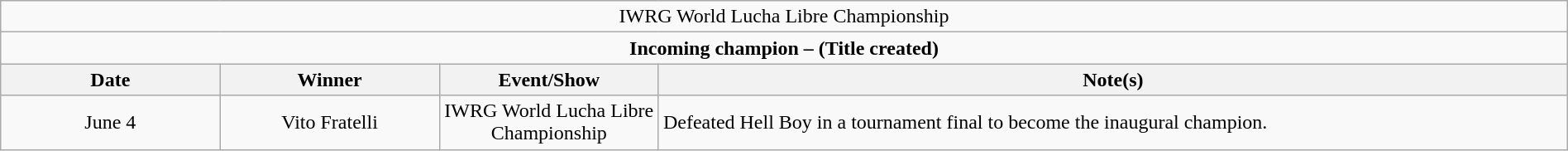<table class="wikitable" style="text-align:center; width:100%;">
<tr>
<td colspan="5" style="text-align: center;">IWRG World Lucha Libre Championship</td>
</tr>
<tr>
<td colspan="5" style="text-align: center;"><strong>Incoming champion – (Title created)</strong></td>
</tr>
<tr>
<th width=14%>Date</th>
<th width=14%>Winner</th>
<th width=14%>Event/Show</th>
<th width=58%>Note(s)</th>
</tr>
<tr>
<td>June 4</td>
<td>Vito Fratelli</td>
<td>IWRG World Lucha Libre Championship</td>
<td align=left>Defeated Hell Boy in a tournament final to become the inaugural champion.</td>
</tr>
</table>
